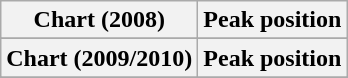<table class="wikitable">
<tr>
<th>Chart (2008)</th>
<th>Peak position</th>
</tr>
<tr>
</tr>
<tr>
</tr>
<tr>
<th>Chart (2009/2010)</th>
<th>Peak position</th>
</tr>
<tr>
</tr>
<tr>
</tr>
<tr>
</tr>
</table>
